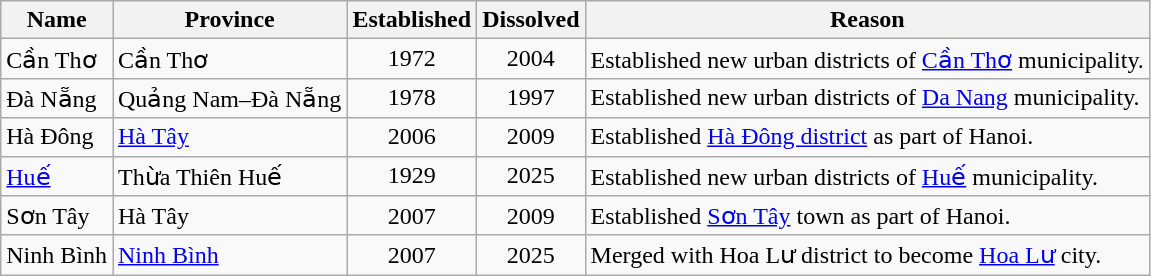<table class="wikitable sortable">
<tr align=center bgcolor=#EFEFEF>
<th>Name</th>
<th>Province</th>
<th>Established</th>
<th>Dissolved</th>
<th>Reason</th>
</tr>
<tr>
<td>Cần Thơ</td>
<td>Cần Thơ</td>
<td align="center">1972</td>
<td align="center">2004</td>
<td>Established new urban districts of <a href='#'>Cần Thơ</a> municipality.</td>
</tr>
<tr>
<td>Đà Nẵng</td>
<td>Quảng Nam–Đà Nẵng</td>
<td align="center">1978</td>
<td align="center">1997</td>
<td>Established new urban districts of <a href='#'>Da Nang</a> municipality.</td>
</tr>
<tr>
<td>Hà Đông</td>
<td><a href='#'>Hà Tây</a></td>
<td align="center">2006</td>
<td align="center">2009</td>
<td>Established <a href='#'>Hà Đông district</a> as part of Hanoi.</td>
</tr>
<tr>
<td><a href='#'>Huế</a></td>
<td>Thừa Thiên Huế</td>
<td align="center">1929</td>
<td align="center">2025</td>
<td>Established new urban districts of <a href='#'>Huế</a> municipality.</td>
</tr>
<tr>
<td>Sơn Tây</td>
<td>Hà Tây</td>
<td align="center">2007</td>
<td align="center">2009</td>
<td>Established <a href='#'>Sơn Tây</a> town as part of Hanoi.</td>
</tr>
<tr>
<td>Ninh Bình</td>
<td><a href='#'>Ninh Bình</a></td>
<td align="center">2007</td>
<td align="center">2025</td>
<td>Merged with Hoa Lư district to become <a href='#'>Hoa Lư</a> city.</td>
</tr>
</table>
